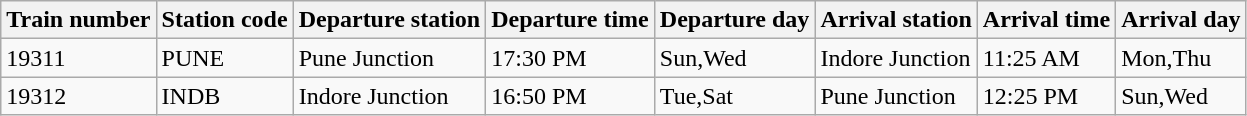<table class="wikitable">
<tr>
<th>Train number</th>
<th>Station code</th>
<th>Departure station</th>
<th>Departure time</th>
<th>Departure day</th>
<th>Arrival station</th>
<th>Arrival time</th>
<th>Arrival day</th>
</tr>
<tr>
<td>19311</td>
<td>PUNE</td>
<td>Pune Junction</td>
<td>17:30 PM</td>
<td>Sun,Wed</td>
<td>Indore Junction</td>
<td>11:25 AM</td>
<td>Mon,Thu</td>
</tr>
<tr>
<td>19312</td>
<td>INDB</td>
<td>Indore Junction</td>
<td>16:50 PM</td>
<td>Tue,Sat</td>
<td>Pune Junction</td>
<td>12:25 PM</td>
<td>Sun,Wed</td>
</tr>
</table>
